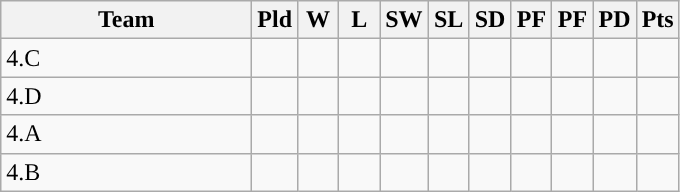<table class=wikitable style="text-align:center">
<tr>
<th width=160>Team</th>
<th width=20>Pld</th>
<th width=20>W</th>
<th width=20>L</th>
<th width=20>SW</th>
<th width=20>SL</th>
<th width=20>SD</th>
<th width=20>PF</th>
<th width=20>PF</th>
<th width=20>PD</th>
<th width=20>Pts</th>
</tr>
<tr style="background:">
<td style="text-align: left;">4.C</td>
<td></td>
<td></td>
<td></td>
<td></td>
<td></td>
<td></td>
<td></td>
<td></td>
<td></td>
<td></td>
</tr>
<tr style="background:">
<td style="text-align: left;">4.D</td>
<td></td>
<td></td>
<td></td>
<td></td>
<td></td>
<td></td>
<td></td>
<td></td>
<td></td>
<td></td>
</tr>
<tr style="background:">
<td style="text-align: left;">4.A</td>
<td></td>
<td></td>
<td></td>
<td></td>
<td></td>
<td></td>
<td></td>
<td></td>
<td></td>
<td></td>
</tr>
<tr style="background:">
<td style="text-align: left;">4.B</td>
<td></td>
<td></td>
<td></td>
<td></td>
<td></td>
<td></td>
<td></td>
<td></td>
<td></td>
<td></td>
</tr>
</table>
